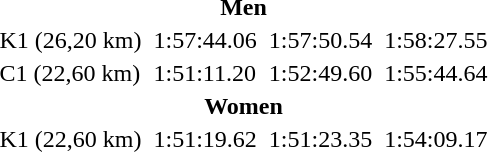<table>
<tr>
<th colspan=7>Men</th>
</tr>
<tr>
<td>K1 (26,20 km)</td>
<td></td>
<td>1:57:44.06</td>
<td></td>
<td>1:57:50.54</td>
<td></td>
<td>1:58:27.55</td>
</tr>
<tr>
<td>C1 (22,60 km)</td>
<td></td>
<td>1:51:11.20</td>
<td></td>
<td>1:52:49.60</td>
<td></td>
<td>1:55:44.64</td>
</tr>
<tr>
<th colspan=7>Women</th>
</tr>
<tr>
<td>K1 (22,60 km)</td>
<td></td>
<td>1:51:19.62</td>
<td></td>
<td>1:51:23.35</td>
<td></td>
<td>1:54:09.17</td>
</tr>
</table>
